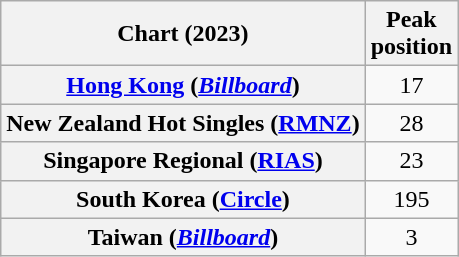<table class="wikitable sortable plainrowheaders" style="text-align:center">
<tr>
<th scope="col">Chart (2023)</th>
<th scope="col">Peak<br>position</th>
</tr>
<tr>
<th scope="row"><a href='#'>Hong Kong</a> (<em><a href='#'>Billboard</a></em>)</th>
<td>17</td>
</tr>
<tr>
<th scope="row">New Zealand Hot Singles (<a href='#'>RMNZ</a>)</th>
<td>28</td>
</tr>
<tr>
<th scope="row">Singapore Regional (<a href='#'>RIAS</a>)</th>
<td>23</td>
</tr>
<tr>
<th scope="row">South Korea (<a href='#'>Circle</a>)</th>
<td>195</td>
</tr>
<tr>
<th scope="row">Taiwan (<em><a href='#'>Billboard</a></em>)</th>
<td>3</td>
</tr>
</table>
